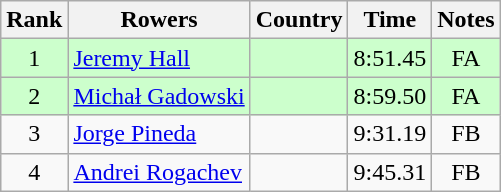<table class="wikitable" style="text-align:center">
<tr>
<th>Rank</th>
<th>Rowers</th>
<th>Country</th>
<th>Time</th>
<th>Notes</th>
</tr>
<tr bgcolor=ccffcc>
<td>1</td>
<td align="left"><a href='#'>Jeremy Hall</a></td>
<td align="left"></td>
<td>8:51.45</td>
<td>FA</td>
</tr>
<tr bgcolor=ccffcc>
<td>2</td>
<td align="left"><a href='#'>Michał Gadowski</a></td>
<td align="left"></td>
<td>8:59.50</td>
<td>FA</td>
</tr>
<tr>
<td>3</td>
<td align="left"><a href='#'>Jorge Pineda</a></td>
<td align="left"></td>
<td>9:31.19</td>
<td>FB</td>
</tr>
<tr>
<td>4</td>
<td align="left"><a href='#'>Andrei Rogachev</a></td>
<td align="left"></td>
<td>9:45.31</td>
<td>FB</td>
</tr>
</table>
